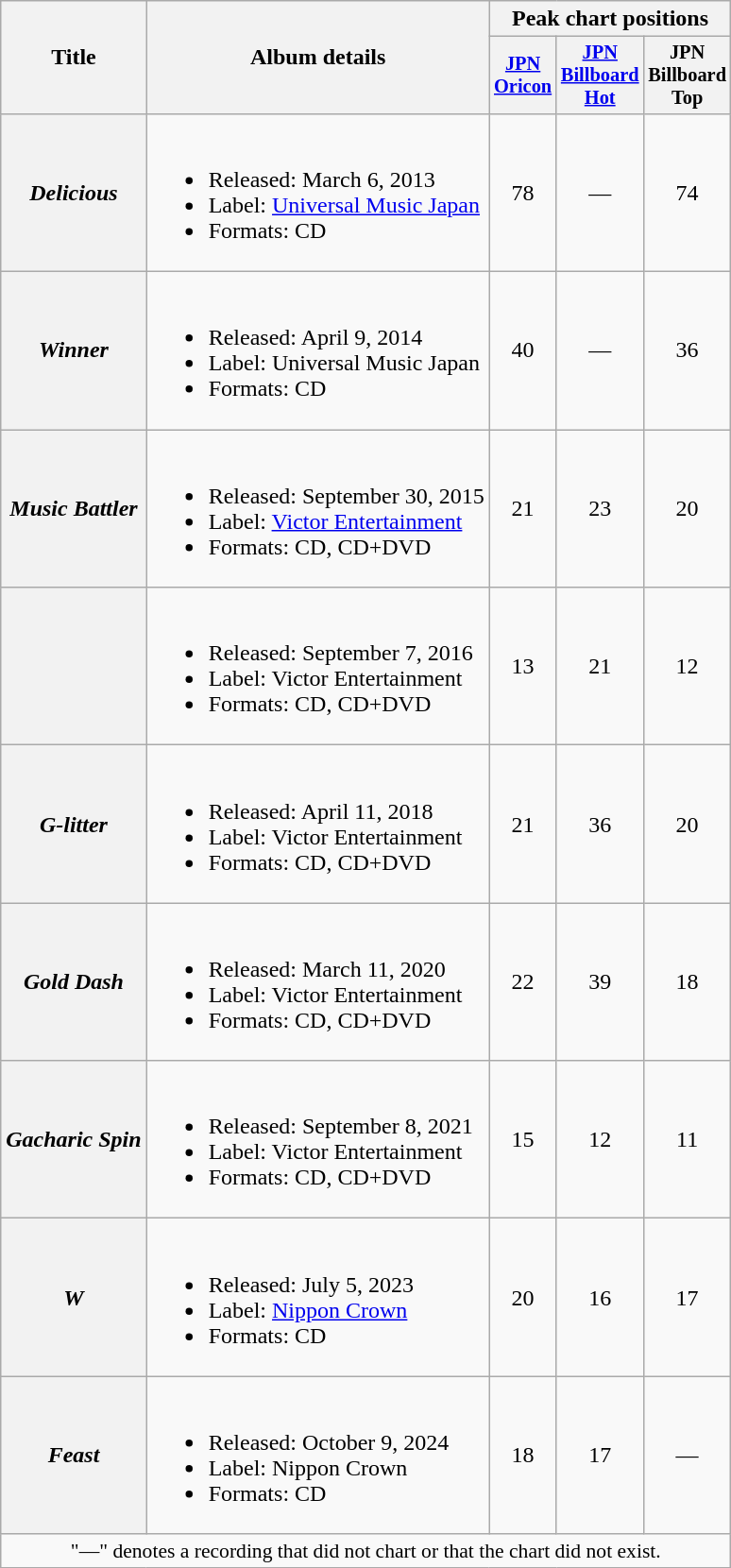<table class="wikitable plainrowheaders">
<tr>
<th rowspan="2">Title</th>
<th rowspan="2">Album details</th>
<th colspan="3">Peak chart positions</th>
</tr>
<tr>
<th style="width:3em;font-size:85%;"><a href='#'>JPN<br>Oricon</a><br></th>
<th style="width:3em;font-size:85%;"><a href='#'>JPN<br>Billboard Hot</a><br></th>
<th style="width:3em;font-size:85%;">JPN<br>Billboard Top<br></th>
</tr>
<tr>
<th scope="row"><em>Delicious</em></th>
<td><br><ul><li>Released: March 6, 2013</li><li>Label: <a href='#'>Universal Music Japan</a></li><li>Formats: CD</li></ul></td>
<td align="center">78</td>
<td align="center">—</td>
<td align="center">74</td>
</tr>
<tr>
<th scope="row"><em>Winner</em></th>
<td><br><ul><li>Released: April 9, 2014</li><li>Label: Universal Music Japan</li><li>Formats: CD</li></ul></td>
<td align="center">40</td>
<td align="center">—</td>
<td align="center">36</td>
</tr>
<tr>
<th scope="row"><em>Music Battler</em></th>
<td><br><ul><li>Released: September 30, 2015</li><li>Label: <a href='#'>Victor Entertainment</a></li><li>Formats: CD, CD+DVD</li></ul></td>
<td align="center">21</td>
<td align="center">23</td>
<td align="center">20</td>
</tr>
<tr>
<th scope="row"></th>
<td><br><ul><li>Released: September 7, 2016</li><li>Label: Victor Entertainment</li><li>Formats: CD, CD+DVD</li></ul></td>
<td align="center">13</td>
<td align="center">21</td>
<td align="center">12</td>
</tr>
<tr>
<th scope="row"><em>G-litter</em></th>
<td><br><ul><li>Released: April 11, 2018</li><li>Label: Victor Entertainment</li><li>Formats: CD, CD+DVD</li></ul></td>
<td align="center">21</td>
<td align="center">36</td>
<td align="center">20</td>
</tr>
<tr>
<th scope="row"><em>Gold Dash</em></th>
<td><br><ul><li>Released: March 11, 2020</li><li>Label: Victor Entertainment</li><li>Formats: CD, CD+DVD</li></ul></td>
<td align="center">22</td>
<td align="center">39</td>
<td align="center">18</td>
</tr>
<tr>
<th scope="row"><em>Gacharic Spin</em></th>
<td><br><ul><li>Released: September 8, 2021</li><li>Label: Victor Entertainment</li><li>Formats: CD, CD+DVD</li></ul></td>
<td align="center">15</td>
<td align="center">12</td>
<td align="center">11</td>
</tr>
<tr>
<th scope="row"><em>W</em></th>
<td><br><ul><li>Released: July 5, 2023</li><li>Label: <a href='#'>Nippon Crown</a></li><li>Formats: CD</li></ul></td>
<td align="center">20</td>
<td align="center">16</td>
<td align="center">17</td>
</tr>
<tr>
<th scope="row"><em>Feast</em></th>
<td><br><ul><li>Released: October 9, 2024</li><li>Label: Nippon Crown</li><li>Formats: CD</li></ul></td>
<td align="center">18</td>
<td align="center">17</td>
<td align="center">—</td>
</tr>
<tr>
<td align="center" colspan="5" style="font-size:90%">"—" denotes a recording that did not chart or that the chart did not exist.</td>
</tr>
</table>
